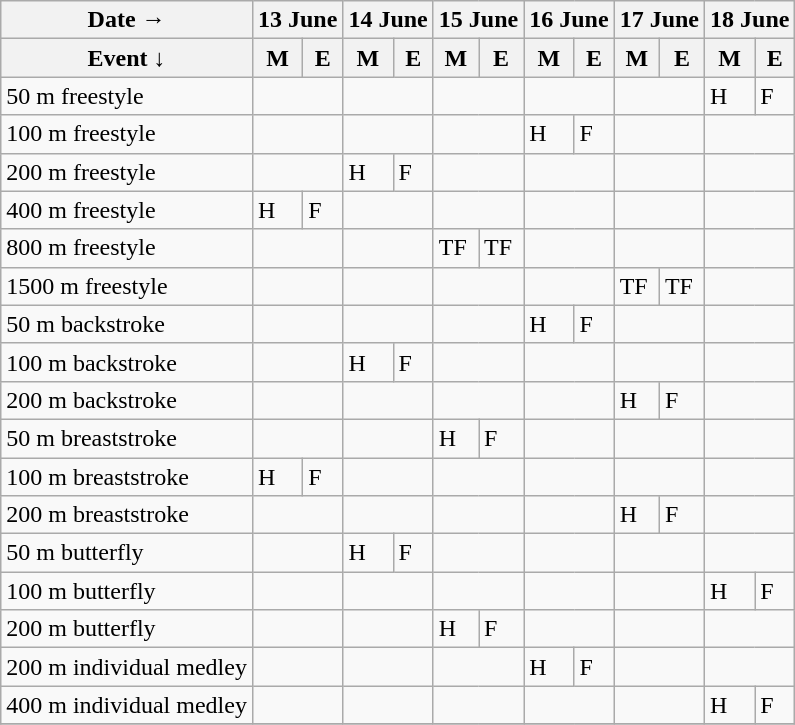<table class="wikitable swimming-schedule floatleft">
<tr>
<th>Date →</th>
<th colspan=2>13 June</th>
<th colspan=2>14 June</th>
<th colspan=2>15 June</th>
<th colspan=2>16 June</th>
<th colspan=2>17 June</th>
<th colspan=2>18 June</th>
</tr>
<tr>
<th>Event ↓</th>
<th>M</th>
<th>E</th>
<th>M</th>
<th>E</th>
<th>M</th>
<th>E</th>
<th>M</th>
<th>E</th>
<th>M</th>
<th>E</th>
<th>M</th>
<th>E</th>
</tr>
<tr>
<td class=event>50 m freestyle</td>
<td colspan=2></td>
<td colspan=2></td>
<td colspan=2></td>
<td colspan=2></td>
<td colspan=2></td>
<td class=heats>H</td>
<td class=final>F</td>
</tr>
<tr>
<td class=event>100 m freestyle</td>
<td colspan=2></td>
<td colspan=2></td>
<td colspan=2></td>
<td class=heats>H</td>
<td class=final>F</td>
<td colspan=2></td>
<td colspan=2></td>
</tr>
<tr>
<td class=event>200 m freestyle</td>
<td colspan=2></td>
<td class=heats>H</td>
<td class=final>F</td>
<td colspan=2></td>
<td colspan=2></td>
<td colspan=2></td>
<td colspan=2></td>
</tr>
<tr>
<td class=event>400 m freestyle</td>
<td class=heats>H</td>
<td class=final>F</td>
<td colspan=2></td>
<td colspan=2></td>
<td colspan=2></td>
<td colspan=2></td>
<td colspan=2></td>
</tr>
<tr>
<td class=event>800 m freestyle</td>
<td colspan=2></td>
<td colspan=2></td>
<td class=timed-final>TF</td>
<td class=timed-final>TF</td>
<td colspan=2></td>
<td colspan=2></td>
<td colspan=2></td>
</tr>
<tr>
<td class=event>1500 m freestyle</td>
<td colspan=2></td>
<td colspan=2></td>
<td colspan=2></td>
<td colspan=2></td>
<td class=timed-final>TF</td>
<td class=timed-final>TF</td>
<td colspan=2></td>
</tr>
<tr>
<td class=event>50 m backstroke</td>
<td colspan=2></td>
<td colspan=2></td>
<td colspan=2></td>
<td class=heats>H</td>
<td class=final>F</td>
<td colspan=2></td>
<td colspan=2></td>
</tr>
<tr>
<td class=event>100 m backstroke</td>
<td colspan=2></td>
<td class=heats>H</td>
<td class=final>F</td>
<td colspan=2></td>
<td colspan=2></td>
<td colspan=2></td>
<td colspan=2></td>
</tr>
<tr>
<td class=event>200 m backstroke</td>
<td colspan=2></td>
<td colspan=2></td>
<td colspan=2></td>
<td colspan=2></td>
<td class=heats>H</td>
<td class=final>F</td>
<td colspan=2></td>
</tr>
<tr>
<td class=event>50 m breaststroke</td>
<td colspan=2></td>
<td colspan=2></td>
<td class=heats>H</td>
<td class=final>F</td>
<td colspan=2></td>
<td colspan=2></td>
<td colspan=2></td>
</tr>
<tr>
<td class=event>100 m breaststroke</td>
<td class=heats>H</td>
<td class=final>F</td>
<td colspan=2></td>
<td colspan=2></td>
<td colspan=2></td>
<td colspan=2></td>
<td colspan=2></td>
</tr>
<tr>
<td class=event>200 m breaststroke</td>
<td colspan=2></td>
<td colspan=2></td>
<td colspan=2></td>
<td colspan=2></td>
<td class=heats>H</td>
<td class=final>F</td>
<td colspan=2></td>
</tr>
<tr>
<td class=event>50 m butterfly</td>
<td colspan=2></td>
<td class=heats>H</td>
<td class=final>F</td>
<td colspan=2></td>
<td colspan=2></td>
<td colspan=2></td>
<td colspan=2></td>
</tr>
<tr>
<td class=event>100 m butterfly</td>
<td colspan=2></td>
<td colspan=2></td>
<td colspan=2></td>
<td colspan=2></td>
<td colspan=2></td>
<td class=heats>H</td>
<td class=final>F</td>
</tr>
<tr>
<td class=event>200 m butterfly</td>
<td colspan=2></td>
<td colspan=2></td>
<td class=heats>H</td>
<td class=final>F</td>
<td colspan=2></td>
<td colspan=2></td>
<td colspan=2></td>
</tr>
<tr>
<td class=event>200 m individual medley</td>
<td colspan=2></td>
<td colspan=2></td>
<td colspan=2></td>
<td class=heats>H</td>
<td class=final>F</td>
<td colspan=2></td>
<td colspan=2></td>
</tr>
<tr>
<td class=event>400 m individual medley</td>
<td colspan=2></td>
<td colspan=2></td>
<td colspan=2></td>
<td colspan=2></td>
<td colspan=2></td>
<td class=heats>H</td>
<td class=final>F</td>
</tr>
<tr>
</tr>
</table>
